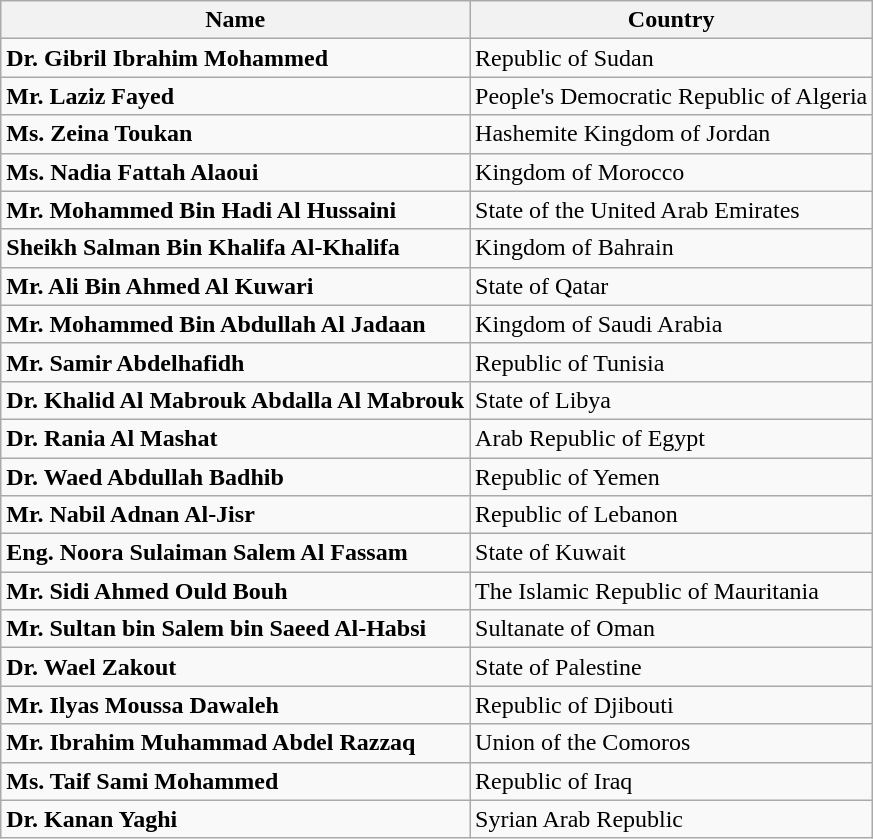<table class="wikitable">
<tr>
<th>Name</th>
<th>Country</th>
</tr>
<tr>
<td><strong>Dr. Gibril Ibrahim Mohammed</strong></td>
<td>Republic of Sudan</td>
</tr>
<tr>
<td><strong>Mr. Laziz Fayed</strong></td>
<td>People's Democratic Republic of Algeria</td>
</tr>
<tr>
<td><strong>Ms. Zeina Toukan</strong></td>
<td>Hashemite Kingdom of Jordan</td>
</tr>
<tr>
<td><strong>Ms. Nadia Fattah Alaoui</strong></td>
<td>Kingdom of Morocco</td>
</tr>
<tr>
<td><strong>Mr. Mohammed Bin Hadi Al Hussaini</strong></td>
<td>State of the United Arab Emirates</td>
</tr>
<tr>
<td><strong>Sheikh Salman Bin Khalifa Al-Khalifa</strong></td>
<td>Kingdom of Bahrain</td>
</tr>
<tr>
<td><strong>Mr. Ali Bin Ahmed Al Kuwari</strong></td>
<td>State of Qatar</td>
</tr>
<tr>
<td><strong>Mr. Mohammed Bin Abdullah Al Jadaan</strong></td>
<td>Kingdom of Saudi Arabia</td>
</tr>
<tr>
<td><strong>Mr. Samir Abdelhafidh</strong></td>
<td>Republic of Tunisia</td>
</tr>
<tr>
<td><strong>Dr. Khalid Al Mabrouk Abdalla Al Mabrouk</strong></td>
<td>State of Libya</td>
</tr>
<tr>
<td><strong>Dr. Rania Al Mashat</strong></td>
<td>Arab Republic of Egypt</td>
</tr>
<tr>
<td><strong>Dr. Waed Abdullah Badhib</strong></td>
<td>Republic of Yemen</td>
</tr>
<tr>
<td><strong>Mr. Nabil Adnan Al-Jisr</strong></td>
<td>Republic of Lebanon</td>
</tr>
<tr>
<td><strong>Eng. Noora Sulaiman Salem Al Fassam</strong></td>
<td>State of Kuwait</td>
</tr>
<tr>
<td><strong>Mr. Sidi Ahmed Ould Bouh</strong></td>
<td>The Islamic Republic of Mauritania</td>
</tr>
<tr>
<td><strong>Mr. Sultan bin Salem bin Saeed Al-Habsi</strong></td>
<td>Sultanate of Oman</td>
</tr>
<tr>
<td><strong>Dr. Wael Zakout</strong></td>
<td>State of Palestine</td>
</tr>
<tr>
<td><strong>Mr. Ilyas Moussa Dawaleh</strong></td>
<td>Republic of Djibouti</td>
</tr>
<tr>
<td><strong>Mr. Ibrahim Muhammad Abdel Razzaq</strong></td>
<td>Union of the Comoros</td>
</tr>
<tr>
<td><strong>Ms. Taif Sami Mohammed</strong></td>
<td>Republic of Iraq</td>
</tr>
<tr>
<td><strong>Dr. Kanan Yaghi</strong></td>
<td>Syrian Arab Republic</td>
</tr>
</table>
